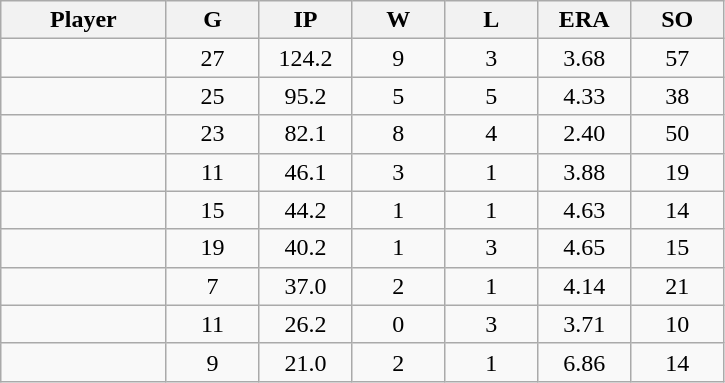<table class="wikitable sortable">
<tr>
<th bgcolor="#DDDDFF" width="16%">Player</th>
<th bgcolor="#DDDDFF" width="9%">G</th>
<th bgcolor="#DDDDFF" width="9%">IP</th>
<th bgcolor="#DDDDFF" width="9%">W</th>
<th bgcolor="#DDDDFF" width="9%">L</th>
<th bgcolor="#DDDDFF" width="9%">ERA</th>
<th bgcolor="#DDDDFF" width="9%">SO</th>
</tr>
<tr align="center">
<td></td>
<td>27</td>
<td>124.2</td>
<td>9</td>
<td>3</td>
<td>3.68</td>
<td>57</td>
</tr>
<tr align="center">
<td></td>
<td>25</td>
<td>95.2</td>
<td>5</td>
<td>5</td>
<td>4.33</td>
<td>38</td>
</tr>
<tr align="center">
<td></td>
<td>23</td>
<td>82.1</td>
<td>8</td>
<td>4</td>
<td>2.40</td>
<td>50</td>
</tr>
<tr align="center">
<td></td>
<td>11</td>
<td>46.1</td>
<td>3</td>
<td>1</td>
<td>3.88</td>
<td>19</td>
</tr>
<tr align="center">
<td></td>
<td>15</td>
<td>44.2</td>
<td>1</td>
<td>1</td>
<td>4.63</td>
<td>14</td>
</tr>
<tr align="center">
<td></td>
<td>19</td>
<td>40.2</td>
<td>1</td>
<td>3</td>
<td>4.65</td>
<td>15</td>
</tr>
<tr align="center">
<td></td>
<td>7</td>
<td>37.0</td>
<td>2</td>
<td>1</td>
<td>4.14</td>
<td>21</td>
</tr>
<tr align="center">
<td></td>
<td>11</td>
<td>26.2</td>
<td>0</td>
<td>3</td>
<td>3.71</td>
<td>10</td>
</tr>
<tr align="center">
<td></td>
<td>9</td>
<td>21.0</td>
<td>2</td>
<td>1</td>
<td>6.86</td>
<td>14</td>
</tr>
</table>
